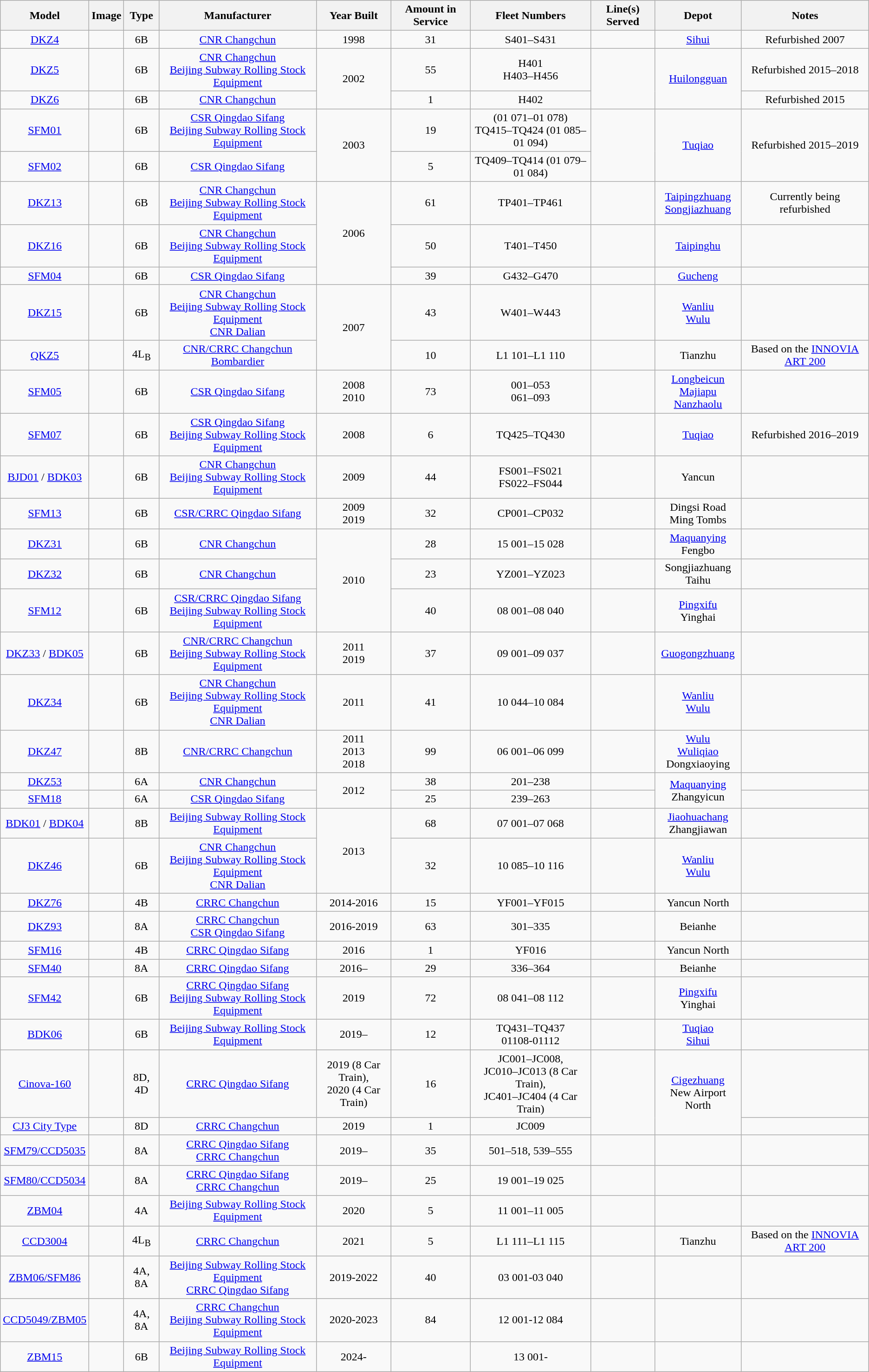<table class="wikitable sortable" style="border-collapse: collapse; text-align: center;">
<tr>
<th>Model</th>
<th>Image</th>
<th>Type</th>
<th>Manufacturer</th>
<th>Year Built</th>
<th>Amount in Service</th>
<th>Fleet Numbers</th>
<th>Line(s) Served</th>
<th>Depot</th>
<th>Notes</th>
</tr>
<tr>
<td><a href='#'>DKZ4</a></td>
<td></td>
<td>6B</td>
<td><a href='#'>CNR Changchun</a></td>
<td>1998</td>
<td>31</td>
<td>S401–S431</td>
<td></td>
<td><a href='#'>Sihui</a></td>
<td>Refurbished 2007</td>
</tr>
<tr>
<td><a href='#'>DKZ5</a></td>
<td></td>
<td>6B</td>
<td><a href='#'>CNR Changchun</a><br><a href='#'>Beijing Subway Rolling Stock Equipment</a></td>
<td rowspan="2">2002</td>
<td>55</td>
<td>H401<br>H403–H456</td>
<td rowspan="2"></td>
<td rowspan="2"><a href='#'>Huilongguan</a></td>
<td>Refurbished 2015–2018</td>
</tr>
<tr>
<td><a href='#'>DKZ6</a></td>
<td></td>
<td>6B</td>
<td><a href='#'>CNR Changchun</a></td>
<td>1</td>
<td>H402</td>
<td>Refurbished 2015</td>
</tr>
<tr>
<td><a href='#'>SFM01</a></td>
<td></td>
<td>6B</td>
<td><a href='#'>CSR Qingdao Sifang</a><br><a href='#'>Beijing Subway Rolling Stock Equipment</a></td>
<td rowspan="2">2003</td>
<td>19</td>
<td> (01 071–01 078)<br>TQ415–TQ424 (01 085–01 094)</td>
<td rowspan="2"></td>
<td rowspan="2"><a href='#'>Tuqiao</a></td>
<td rowspan="2">Refurbished 2015–2019</td>
</tr>
<tr>
<td><a href='#'>SFM02</a></td>
<td></td>
<td>6B</td>
<td><a href='#'>CSR Qingdao Sifang</a></td>
<td>5</td>
<td>TQ409–TQ414 (01 079–01 084)</td>
</tr>
<tr>
<td><a href='#'>DKZ13</a></td>
<td></td>
<td>6B</td>
<td><a href='#'>CNR Changchun</a><br><a href='#'>Beijing Subway Rolling Stock Equipment</a></td>
<td rowspan="3">2006</td>
<td>61</td>
<td>TP401–TP461</td>
<td></td>
<td><a href='#'>Taipingzhuang</a><br><a href='#'>Songjiazhuang</a></td>
<td>Currently being refurbished</td>
</tr>
<tr>
<td><a href='#'>DKZ16</a></td>
<td></td>
<td>6B</td>
<td><a href='#'>CNR Changchun</a><br><a href='#'>Beijing Subway Rolling Stock Equipment</a></td>
<td>50</td>
<td>T401–T450</td>
<td></td>
<td><a href='#'>Taipinghu</a></td>
<td></td>
</tr>
<tr>
<td><a href='#'>SFM04</a></td>
<td></td>
<td>6B</td>
<td><a href='#'>CSR Qingdao Sifang</a></td>
<td>39</td>
<td>G432–G470</td>
<td></td>
<td><a href='#'>Gucheng</a></td>
<td></td>
</tr>
<tr>
<td><a href='#'>DKZ15</a></td>
<td></td>
<td>6B</td>
<td><a href='#'>CNR Changchun</a><br><a href='#'>Beijing Subway Rolling Stock Equipment</a><br><a href='#'>CNR Dalian</a></td>
<td rowspan="2">2007</td>
<td>43</td>
<td>W401–W443</td>
<td></td>
<td><a href='#'>Wanliu</a><br><a href='#'>Wulu</a></td>
<td></td>
</tr>
<tr>
<td><a href='#'>QKZ5</a></td>
<td></td>
<td>4L<sub>B</sub></td>
<td><a href='#'>CNR/CRRC Changchun</a><br><a href='#'>Bombardier</a></td>
<td>10</td>
<td>L1 101–L1 110</td>
<td></td>
<td>Tianzhu</td>
<td>Based on the <a href='#'>INNOVIA ART 200</a></td>
</tr>
<tr>
<td><a href='#'>SFM05</a></td>
<td></td>
<td>6B</td>
<td><a href='#'>CSR Qingdao Sifang</a></td>
<td>2008<br>2010</td>
<td>73</td>
<td>001–053<br>061–093</td>
<td> </td>
<td><a href='#'>Longbeicun</a><br><a href='#'>Majiapu</a><br><a href='#'>Nanzhaolu</a></td>
<td></td>
</tr>
<tr>
<td><a href='#'>SFM07</a></td>
<td></td>
<td>6B</td>
<td><a href='#'>CSR Qingdao Sifang</a><br><a href='#'>Beijing Subway Rolling Stock Equipment</a></td>
<td>2008</td>
<td>6</td>
<td>TQ425–TQ430</td>
<td></td>
<td><a href='#'>Tuqiao</a></td>
<td>Refurbished 2016–2019</td>
</tr>
<tr>
<td><a href='#'>BJD01</a> / <a href='#'>BDK03</a></td>
<td></td>
<td>6B</td>
<td><a href='#'>CNR Changchun</a><br><a href='#'>Beijing Subway Rolling Stock Equipment</a></td>
<td>2009<br></td>
<td>44</td>
<td>FS001–FS021<br>FS022–FS044</td>
<td></td>
<td>Yancun</td>
<td></td>
</tr>
<tr>
<td><a href='#'>SFM13</a></td>
<td></td>
<td>6B</td>
<td><a href='#'>CSR/CRRC Qingdao Sifang</a></td>
<td>2009<br>2019</td>
<td>32</td>
<td>CP001–CP032</td>
<td></td>
<td>Dingsi Road<br>Ming Tombs</td>
<td></td>
</tr>
<tr>
<td><a href='#'>DKZ31</a></td>
<td></td>
<td>6B</td>
<td><a href='#'>CNR Changchun</a></td>
<td rowspan="3">2010</td>
<td>28</td>
<td>15 001–15 028</td>
<td></td>
<td><a href='#'>Maquanying</a><br>Fengbo</td>
<td></td>
</tr>
<tr>
<td><a href='#'>DKZ32</a></td>
<td></td>
<td>6B</td>
<td><a href='#'>CNR Changchun</a></td>
<td>23</td>
<td>YZ001–YZ023</td>
<td></td>
<td>Songjiazhuang<br>Taihu</td>
<td></td>
</tr>
<tr>
<td><a href='#'>SFM12</a></td>
<td></td>
<td>6B</td>
<td><a href='#'>CSR/CRRC Qingdao Sifang</a><br><a href='#'>Beijing Subway Rolling Stock Equipment</a></td>
<td>40</td>
<td>08 001–08 040</td>
<td></td>
<td><a href='#'>Pingxifu</a><br>Yinghai</td>
<td></td>
</tr>
<tr>
<td><a href='#'>DKZ33</a> / <a href='#'>BDK05</a></td>
<td></td>
<td>6B</td>
<td><a href='#'>CNR/CRRC Changchun</a><br><a href='#'>Beijing Subway Rolling Stock Equipment</a></td>
<td>2011<br>2019</td>
<td>37</td>
<td>09 001–09 037</td>
<td></td>
<td><a href='#'>Guogongzhuang</a></td>
<td></td>
</tr>
<tr>
<td><a href='#'>DKZ34</a></td>
<td></td>
<td>6B</td>
<td><a href='#'>CNR Changchun</a><br><a href='#'>Beijing Subway Rolling Stock Equipment</a><br><a href='#'>CNR Dalian</a></td>
<td>2011</td>
<td>41</td>
<td>10 044–10 084</td>
<td></td>
<td><a href='#'>Wanliu</a><br><a href='#'>Wulu</a></td>
<td></td>
</tr>
<tr>
<td><a href='#'>DKZ47</a></td>
<td></td>
<td>8B</td>
<td><a href='#'>CNR/CRRC Changchun</a></td>
<td>2011<br>2013<br>2018</td>
<td>99</td>
<td>06 001–06 099</td>
<td></td>
<td><a href='#'>Wulu</a><br><a href='#'>Wuliqiao</a><br>Dongxiaoying</td>
<td></td>
</tr>
<tr>
<td><a href='#'>DKZ53</a></td>
<td></td>
<td>6A</td>
<td><a href='#'>CNR Changchun</a></td>
<td rowspan="2">2012</td>
<td>38</td>
<td>201–238</td>
<td></td>
<td rowspan="2"><a href='#'>Maquanying</a><br>Zhangyicun</td>
<td></td>
</tr>
<tr>
<td><a href='#'>SFM18</a></td>
<td></td>
<td>6A</td>
<td><a href='#'>CSR Qingdao Sifang</a></td>
<td>25</td>
<td>239–263</td>
<td></td>
<td></td>
</tr>
<tr>
<td><a href='#'>BDK01</a> / <a href='#'>BDK04</a></td>
<td></td>
<td>8B</td>
<td><a href='#'>Beijing Subway Rolling Stock Equipment</a></td>
<td rowspan="2">2013</td>
<td>68</td>
<td>07 001–07 068</td>
<td></td>
<td><a href='#'>Jiaohuachang</a><br>Zhangjiawan</td>
<td></td>
</tr>
<tr>
<td><a href='#'>DKZ46</a></td>
<td></td>
<td>6B</td>
<td><a href='#'>CNR Changchun</a><br><a href='#'>Beijing Subway Rolling Stock Equipment</a><br><a href='#'>CNR Dalian</a></td>
<td>32</td>
<td>10 085–10 116</td>
<td></td>
<td><a href='#'>Wanliu</a><br><a href='#'>Wulu</a></td>
<td></td>
</tr>
<tr>
<td><a href='#'>DKZ76</a></td>
<td></td>
<td>4B</td>
<td><a href='#'>CRRC Changchun</a></td>
<td>2014-2016</td>
<td>15</td>
<td>YF001–YF015</td>
<td></td>
<td>Yancun North</td>
<td></td>
</tr>
<tr>
<td><a href='#'>DKZ93</a></td>
<td></td>
<td>8A</td>
<td><a href='#'>CRRC Changchun</a><br><a href='#'>CSR Qingdao Sifang</a></td>
<td>2016-2019</td>
<td>63</td>
<td>301–335</td>
<td></td>
<td>Beianhe</td>
<td></td>
</tr>
<tr>
<td><a href='#'>SFM16</a></td>
<td></td>
<td>4B</td>
<td><a href='#'>CRRC Qingdao Sifang</a></td>
<td>2016</td>
<td>1</td>
<td>YF016</td>
<td></td>
<td>Yancun North</td>
<td></td>
</tr>
<tr>
<td><a href='#'>SFM40</a></td>
<td></td>
<td>8A</td>
<td><a href='#'>CRRC Qingdao Sifang</a></td>
<td>2016–</td>
<td>29</td>
<td>336–364</td>
<td></td>
<td>Beianhe</td>
<td></td>
</tr>
<tr>
<td><a href='#'>SFM42</a></td>
<td></td>
<td>6B</td>
<td><a href='#'>CRRC Qingdao Sifang</a><br><a href='#'>Beijing Subway Rolling Stock Equipment</a></td>
<td>2019</td>
<td>72</td>
<td>08 041–08 112</td>
<td></td>
<td><a href='#'>Pingxifu</a><br>Yinghai</td>
<td></td>
</tr>
<tr>
<td><a href='#'>BDK06</a></td>
<td></td>
<td>6B</td>
<td><a href='#'>Beijing Subway Rolling Stock Equipment</a></td>
<td>2019–</td>
<td>12</td>
<td>TQ431–TQ437<br>01108-01112</td>
<td></td>
<td><a href='#'>Tuqiao</a><br><a href='#'>Sihui</a></td>
<td></td>
</tr>
<tr>
<td><a href='#'>Cinova-160</a></td>
<td></td>
<td>8D, 4D</td>
<td><a href='#'>CRRC Qingdao Sifang</a></td>
<td>2019 (8 Car Train), <br>2020 (4 Car Train)</td>
<td>16</td>
<td>JC001–JC008, <br> JC010–JC013 (8 Car Train), <br> JC401–JC404 (4 Car Train)</td>
<td rowspan="2"></td>
<td rowspan="2"><a href='#'>Cigezhuang</a><br>New Airport North</td>
<td></td>
</tr>
<tr>
<td><a href='#'>CJ3 City Type</a></td>
<td></td>
<td>8D</td>
<td><a href='#'>CRRC Changchun</a></td>
<td>2019</td>
<td>1</td>
<td>JC009</td>
<td></td>
</tr>
<tr>
<td><a href='#'>SFM79/CCD5035</a></td>
<td></td>
<td>8A</td>
<td><a href='#'>CRRC Qingdao Sifang</a><br><a href='#'>CRRC Changchun</a></td>
<td>2019–</td>
<td>35</td>
<td>501–518, 539–555</td>
<td></td>
<td></td>
<td></td>
</tr>
<tr>
<td><a href='#'>SFM80/CCD5034</a></td>
<td></td>
<td>8A</td>
<td><a href='#'>CRRC Qingdao Sifang</a><br><a href='#'>CRRC Changchun</a></td>
<td>2019–</td>
<td>25</td>
<td>19 001–19 025</td>
<td></td>
<td></td>
<td></td>
</tr>
<tr>
<td><a href='#'>ZBM04</a></td>
<td></td>
<td>4A</td>
<td><a href='#'>Beijing Subway Rolling Stock Equipment</a></td>
<td>2020</td>
<td>5</td>
<td>11 001–11 005</td>
<td></td>
<td></td>
<td></td>
</tr>
<tr>
<td><a href='#'>CCD3004</a></td>
<td></td>
<td>4L<sub>B</sub></td>
<td><a href='#'>CRRC Changchun</a></td>
<td>2021</td>
<td>5</td>
<td>L1 111–L1 115</td>
<td></td>
<td>Tianzhu</td>
<td>Based on the <a href='#'>INNOVIA ART 200</a></td>
</tr>
<tr>
<td><a href='#'>ZBM06/SFM86</a></td>
<td></td>
<td>4A, 8A</td>
<td><a href='#'>Beijing Subway Rolling Stock Equipment</a><br><a href='#'>CRRC Qingdao Sifang</a></td>
<td>2019-2022</td>
<td>40</td>
<td>03 001-03 040</td>
<td></td>
<td></td>
<td></td>
</tr>
<tr>
<td><a href='#'>CCD5049/ZBM05</a></td>
<td></td>
<td>4A, 8A</td>
<td><a href='#'>CRRC Changchun</a><br><a href='#'>Beijing Subway Rolling Stock Equipment</a></td>
<td>2020-2023</td>
<td>84</td>
<td>12 001-12 084</td>
<td></td>
<td></td>
<td></td>
</tr>
<tr>
<td><a href='#'>ZBM15</a></td>
<td></td>
<td>6B</td>
<td><a href='#'>Beijing Subway Rolling Stock Equipment</a></td>
<td>2024-</td>
<td></td>
<td>13 001-</td>
<td></td>
<td></td>
<td></td>
</tr>
</table>
